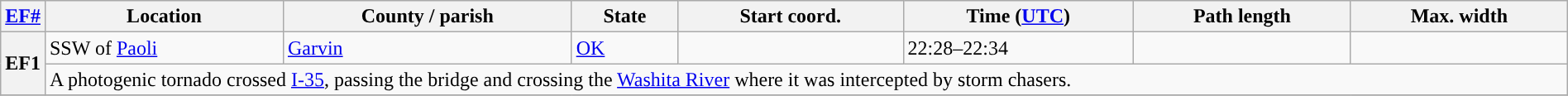<table class="wikitable sortable" style="width:100%;">
<tr>
<th scope="col" width="2%" align="center"><a href='#'>EF#</a></th>
<th scope="col" align="center" class="unsortable">Location</th>
<th scope="col" align="center" class="unsortable">County / parish</th>
<th scope="col" align="center">State</th>
<th scope="col" align="center">Start coord.</th>
<th scope="col" align="center">Time (<a href='#'>UTC</a>)</th>
<th scope="col" align="center">Path length</th>
<th scope="col" align="center">Max. width</th>
</tr>
<tr>
<th scope="row" rowspan="2" style="background-color:#">EF1</th>
<td>SSW of <a href='#'>Paoli</a></td>
<td><a href='#'>Garvin</a></td>
<td><a href='#'>OK</a></td>
<td></td>
<td>22:28–22:34</td>
<td></td>
<td></td>
</tr>
<tr class="expand-child">
<td colspan="8" border-bottom: 1px solid black;>A photogenic tornado crossed <a href='#'>I-35</a>, passing the bridge and crossing the <a href='#'>Washita River</a> where it was intercepted by storm chasers.</td>
</tr>
<tr>
</tr>
</table>
